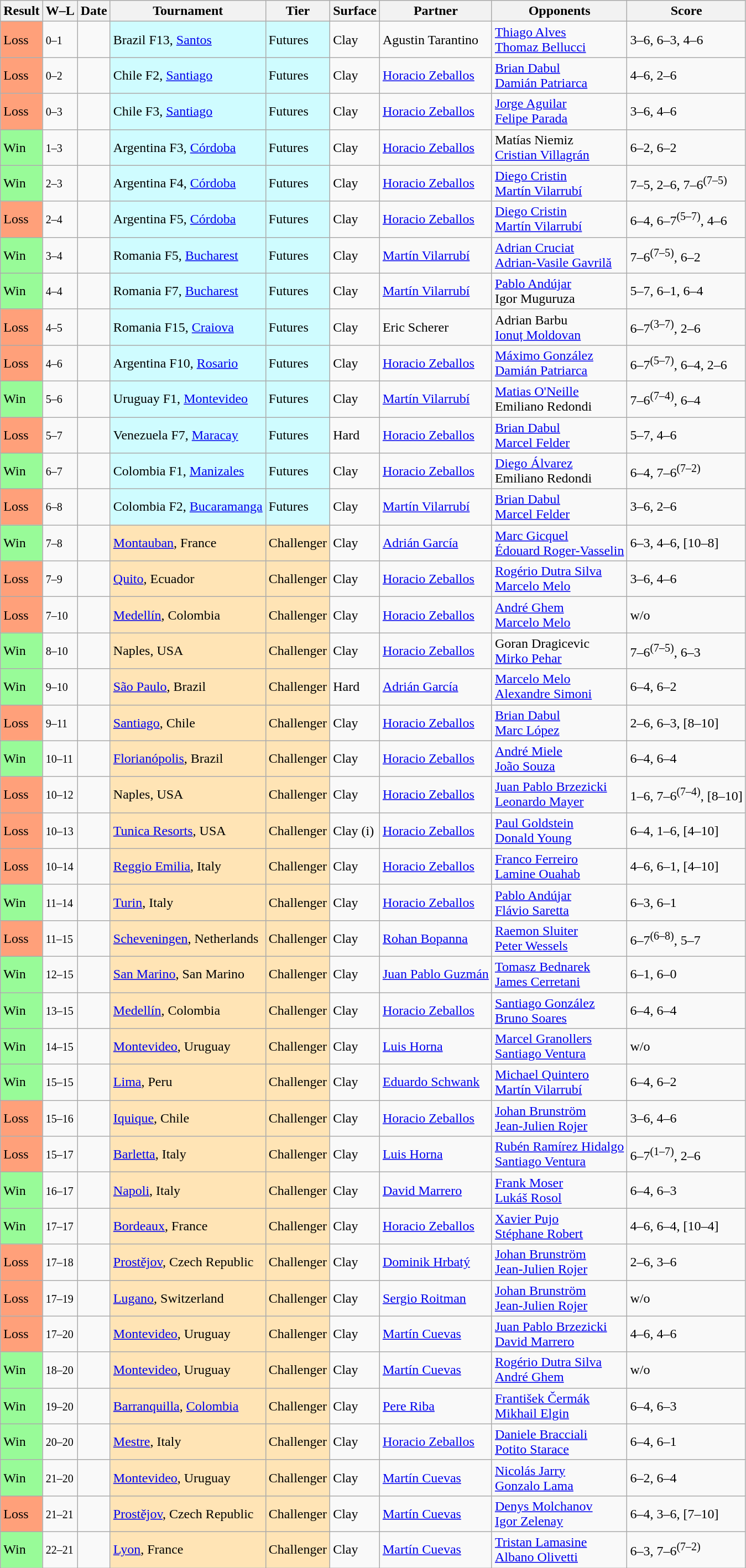<table class="sortable wikitable">
<tr>
<th>Result</th>
<th class="unsortable">W–L</th>
<th>Date</th>
<th>Tournament</th>
<th>Tier</th>
<th>Surface</th>
<th>Partner</th>
<th>Opponents</th>
<th class="unsortable">Score</th>
</tr>
<tr>
<td bgcolor=ffa07a>Loss</td>
<td><small>0–1</small></td>
<td></td>
<td style="background:#cffcff;">Brazil F13, <a href='#'>Santos</a></td>
<td style="background:#cffcff;">Futures</td>
<td>Clay</td>
<td> Agustin Tarantino</td>
<td> <a href='#'>Thiago Alves</a><br> <a href='#'>Thomaz Bellucci</a></td>
<td>3–6, 6–3, 4–6</td>
</tr>
<tr>
<td bgcolor=ffa07a>Loss</td>
<td><small>0–2</small></td>
<td></td>
<td style="background:#cffcff;">Chile F2, <a href='#'>Santiago</a></td>
<td style="background:#cffcff;">Futures</td>
<td>Clay</td>
<td> <a href='#'>Horacio Zeballos</a></td>
<td> <a href='#'>Brian Dabul</a><br> <a href='#'>Damián Patriarca</a></td>
<td>4–6, 2–6</td>
</tr>
<tr>
<td bgcolor=ffa07a>Loss</td>
<td><small>0–3</small></td>
<td></td>
<td style="background:#cffcff;">Chile F3, <a href='#'>Santiago</a></td>
<td style="background:#cffcff;">Futures</td>
<td>Clay</td>
<td> <a href='#'>Horacio Zeballos</a></td>
<td> <a href='#'>Jorge Aguilar</a><br> <a href='#'>Felipe Parada</a></td>
<td>3–6, 4–6</td>
</tr>
<tr>
<td bgcolor=98fb98>Win</td>
<td><small>1–3</small></td>
<td></td>
<td style="background:#cffcff;">Argentina F3, <a href='#'>Córdoba</a></td>
<td style="background:#cffcff;">Futures</td>
<td>Clay</td>
<td> <a href='#'>Horacio Zeballos</a></td>
<td> Matías Niemiz<br> <a href='#'>Cristian Villagrán</a></td>
<td>6–2, 6–2</td>
</tr>
<tr>
<td bgcolor=98fb98>Win</td>
<td><small>2–3</small></td>
<td></td>
<td style="background:#cffcff;">Argentina F4, <a href='#'>Córdoba</a></td>
<td style="background:#cffcff;">Futures</td>
<td>Clay</td>
<td> <a href='#'>Horacio Zeballos</a></td>
<td> <a href='#'>Diego Cristin</a><br> <a href='#'>Martín Vilarrubí</a></td>
<td>7–5, 2–6, 7–6<sup>(7–5)</sup></td>
</tr>
<tr>
<td bgcolor=ffa07a>Loss</td>
<td><small>2–4</small></td>
<td></td>
<td style="background:#cffcff;">Argentina F5, <a href='#'>Córdoba</a></td>
<td style="background:#cffcff;">Futures</td>
<td>Clay</td>
<td> <a href='#'>Horacio Zeballos</a></td>
<td> <a href='#'>Diego Cristin</a><br> <a href='#'>Martín Vilarrubí</a></td>
<td>6–4, 6–7<sup>(5–7)</sup>, 4–6</td>
</tr>
<tr>
<td bgcolor=98fb98>Win</td>
<td><small>3–4</small></td>
<td></td>
<td style="background:#cffcff;">Romania F5, <a href='#'>Bucharest</a></td>
<td style="background:#cffcff;">Futures</td>
<td>Clay</td>
<td> <a href='#'>Martín Vilarrubí</a></td>
<td> <a href='#'>Adrian Cruciat</a><br> <a href='#'>Adrian-Vasile Gavrilă</a></td>
<td>7–6<sup>(7–5)</sup>, 6–2</td>
</tr>
<tr>
<td bgcolor=98fb98>Win</td>
<td><small>4–4</small></td>
<td></td>
<td style="background:#cffcff;">Romania F7, <a href='#'>Bucharest</a></td>
<td style="background:#cffcff;">Futures</td>
<td>Clay</td>
<td> <a href='#'>Martín Vilarrubí</a></td>
<td> <a href='#'>Pablo Andújar</a><br> Igor Muguruza</td>
<td>5–7, 6–1, 6–4</td>
</tr>
<tr>
<td bgcolor=ffa07a>Loss</td>
<td><small>4–5</small></td>
<td></td>
<td style="background:#cffcff;">Romania F15, <a href='#'>Craiova</a></td>
<td style="background:#cffcff;">Futures</td>
<td>Clay</td>
<td> Eric Scherer</td>
<td> Adrian Barbu<br> <a href='#'>Ionuț Moldovan</a></td>
<td>6–7<sup>(3–7)</sup>, 2–6</td>
</tr>
<tr>
<td bgcolor=ffa07a>Loss</td>
<td><small>4–6</small></td>
<td></td>
<td style="background:#cffcff;">Argentina F10, <a href='#'>Rosario</a></td>
<td style="background:#cffcff;">Futures</td>
<td>Clay</td>
<td> <a href='#'>Horacio Zeballos</a></td>
<td> <a href='#'>Máximo González</a><br> <a href='#'>Damián Patriarca</a></td>
<td>6–7<sup>(5–7)</sup>, 6–4, 2–6</td>
</tr>
<tr>
<td bgcolor=98FB98>Win</td>
<td><small>5–6</small></td>
<td></td>
<td style="background:#cffcff;">Uruguay F1, <a href='#'>Montevideo</a></td>
<td style="background:#cffcff;">Futures</td>
<td>Clay</td>
<td> <a href='#'>Martín Vilarrubí</a></td>
<td> <a href='#'>Matias O'Neille</a><br> Emiliano Redondi</td>
<td>7–6<sup>(7–4)</sup>, 6–4</td>
</tr>
<tr>
<td bgcolor=FFA07A>Loss</td>
<td><small>5–7</small></td>
<td></td>
<td style="background:#cffcff;">Venezuela F7, <a href='#'>Maracay</a></td>
<td style="background:#cffcff;">Futures</td>
<td>Hard</td>
<td> <a href='#'>Horacio Zeballos</a></td>
<td> <a href='#'>Brian Dabul</a><br> <a href='#'>Marcel Felder</a></td>
<td>5–7, 4–6</td>
</tr>
<tr>
<td bgcolor=98fb98>Win</td>
<td><small>6–7</small></td>
<td></td>
<td style="background:#cffcff;">Colombia F1, <a href='#'>Manizales</a></td>
<td style="background:#cffcff;">Futures</td>
<td>Clay</td>
<td> <a href='#'>Horacio Zeballos</a></td>
<td> <a href='#'>Diego Álvarez</a><br> Emiliano Redondi</td>
<td>6–4, 7–6<sup>(7–2)</sup></td>
</tr>
<tr>
<td bgcolor=FFA07A>Loss</td>
<td><small>6–8</small></td>
<td></td>
<td style="background:#cffcff;">Colombia F2, <a href='#'>Bucaramanga</a></td>
<td style="background:#cffcff;">Futures</td>
<td>Clay</td>
<td> <a href='#'>Martín Vilarrubí</a></td>
<td> <a href='#'>Brian Dabul</a><br> <a href='#'>Marcel Felder</a></td>
<td>3–6, 2–6</td>
</tr>
<tr>
<td bgcolor=98fb98>Win</td>
<td><small>7–8</small></td>
<td></td>
<td style="background:moccasin;"><a href='#'>Montauban</a>, France</td>
<td style="background:moccasin;">Challenger</td>
<td>Clay</td>
<td> <a href='#'>Adrián García</a></td>
<td> <a href='#'>Marc Gicquel</a><br> <a href='#'>Édouard Roger-Vasselin</a></td>
<td>6–3, 4–6, [10–8]</td>
</tr>
<tr>
<td bgcolor=FFA07A>Loss</td>
<td><small>7–9</small></td>
<td></td>
<td style="background:moccasin;"><a href='#'>Quito</a>, Ecuador</td>
<td style="background:moccasin;">Challenger</td>
<td>Clay</td>
<td> <a href='#'>Horacio Zeballos</a></td>
<td> <a href='#'>Rogério Dutra Silva</a><br> <a href='#'>Marcelo Melo</a></td>
<td>3–6, 4–6</td>
</tr>
<tr>
<td bgcolor=FFA07A>Loss</td>
<td><small>7–10</small></td>
<td></td>
<td style="background:moccasin;"><a href='#'>Medellín</a>, Colombia</td>
<td style="background:moccasin;">Challenger</td>
<td>Clay</td>
<td> <a href='#'>Horacio Zeballos</a></td>
<td> <a href='#'>André Ghem</a><br> <a href='#'>Marcelo Melo</a></td>
<td>w/o</td>
</tr>
<tr>
<td bgcolor=98fb98>Win</td>
<td><small>8–10</small></td>
<td></td>
<td style="background:moccasin;">Naples, USA</td>
<td style="background:moccasin;">Challenger</td>
<td>Clay</td>
<td> <a href='#'>Horacio Zeballos</a></td>
<td> Goran Dragicevic<br> <a href='#'>Mirko Pehar</a></td>
<td>7–6<sup>(7–5)</sup>, 6–3</td>
</tr>
<tr>
<td bgcolor=98fb98>Win</td>
<td><small>9–10</small></td>
<td></td>
<td style="background:moccasin;"><a href='#'>São Paulo</a>, Brazil</td>
<td style="background:moccasin;">Challenger</td>
<td>Hard</td>
<td> <a href='#'>Adrián García</a></td>
<td> <a href='#'>Marcelo Melo</a><br> <a href='#'>Alexandre Simoni</a></td>
<td>6–4, 6–2</td>
</tr>
<tr>
<td bgcolor=FFA07A>Loss</td>
<td><small>9–11</small></td>
<td></td>
<td style="background:moccasin;"><a href='#'>Santiago</a>, Chile</td>
<td style="background:moccasin;">Challenger</td>
<td>Clay</td>
<td> <a href='#'>Horacio Zeballos</a></td>
<td> <a href='#'>Brian Dabul</a><br> <a href='#'>Marc López</a></td>
<td>2–6, 6–3, [8–10]</td>
</tr>
<tr>
<td bgcolor=98fb98>Win</td>
<td><small>10–11</small></td>
<td></td>
<td style="background:moccasin;"><a href='#'>Florianópolis</a>, Brazil</td>
<td style="background:moccasin;">Challenger</td>
<td>Clay</td>
<td> <a href='#'>Horacio Zeballos</a></td>
<td> <a href='#'>André Miele</a><br> <a href='#'>João Souza</a></td>
<td>6–4, 6–4</td>
</tr>
<tr>
<td bgcolor=FFA07A>Loss</td>
<td><small>10–12</small></td>
<td></td>
<td style="background:moccasin;">Naples, USA</td>
<td style="background:moccasin;">Challenger</td>
<td>Clay</td>
<td> <a href='#'>Horacio Zeballos</a></td>
<td> <a href='#'>Juan Pablo Brzezicki</a><br> <a href='#'>Leonardo Mayer</a></td>
<td>1–6, 7–6<sup>(7–4)</sup>, [8–10]</td>
</tr>
<tr>
<td bgcolor=FFA07A>Loss</td>
<td><small>10–13</small></td>
<td></td>
<td style="background:moccasin;"><a href='#'>Tunica Resorts</a>, USA</td>
<td style="background:moccasin;">Challenger</td>
<td>Clay (i)</td>
<td> <a href='#'>Horacio Zeballos</a></td>
<td> <a href='#'>Paul Goldstein</a><br> <a href='#'>Donald Young</a></td>
<td>6–4, 1–6, [4–10]</td>
</tr>
<tr>
<td bgcolor=FFA07A>Loss</td>
<td><small>10–14</small></td>
<td></td>
<td style="background:moccasin;"><a href='#'>Reggio Emilia</a>, Italy</td>
<td style="background:moccasin;">Challenger</td>
<td>Clay</td>
<td> <a href='#'>Horacio Zeballos</a></td>
<td> <a href='#'>Franco Ferreiro</a><br> <a href='#'>Lamine Ouahab</a></td>
<td>4–6, 6–1, [4–10]</td>
</tr>
<tr>
<td bgcolor=98fb98>Win</td>
<td><small>11–14</small></td>
<td></td>
<td style="background:moccasin;"><a href='#'>Turin</a>, Italy</td>
<td style="background:moccasin;">Challenger</td>
<td>Clay</td>
<td> <a href='#'>Horacio Zeballos</a></td>
<td> <a href='#'>Pablo Andújar</a><br> <a href='#'>Flávio Saretta</a></td>
<td>6–3, 6–1</td>
</tr>
<tr>
<td bgcolor=FFA07A>Loss</td>
<td><small>11–15</small></td>
<td></td>
<td style="background:moccasin;"><a href='#'>Scheveningen</a>, Netherlands</td>
<td style="background:moccasin;">Challenger</td>
<td>Clay</td>
<td> <a href='#'>Rohan Bopanna</a></td>
<td> <a href='#'>Raemon Sluiter</a><br> <a href='#'>Peter Wessels</a></td>
<td>6–7<sup>(6–8)</sup>, 5–7</td>
</tr>
<tr>
<td bgcolor=98fb98>Win</td>
<td><small>12–15</small></td>
<td></td>
<td style="background:moccasin;"><a href='#'>San Marino</a>, San Marino</td>
<td style="background:moccasin;">Challenger</td>
<td>Clay</td>
<td> <a href='#'>Juan Pablo Guzmán</a></td>
<td> <a href='#'>Tomasz Bednarek</a><br> <a href='#'>James Cerretani</a></td>
<td>6–1, 6–0</td>
</tr>
<tr>
<td bgcolor=98fb98>Win</td>
<td><small>13–15</small></td>
<td></td>
<td style="background:moccasin;"><a href='#'>Medellín</a>, Colombia</td>
<td style="background:moccasin;">Challenger</td>
<td>Clay</td>
<td> <a href='#'>Horacio Zeballos</a></td>
<td> <a href='#'>Santiago González</a><br> <a href='#'>Bruno Soares</a></td>
<td>6–4, 6–4</td>
</tr>
<tr>
<td bgcolor=98fb98>Win</td>
<td><small>14–15</small></td>
<td></td>
<td style="background:moccasin;"><a href='#'>Montevideo</a>, Uruguay</td>
<td style="background:moccasin;">Challenger</td>
<td>Clay</td>
<td> <a href='#'>Luis Horna</a></td>
<td> <a href='#'>Marcel Granollers</a><br> <a href='#'>Santiago Ventura</a></td>
<td>w/o</td>
</tr>
<tr>
<td bgcolor=98fb98>Win</td>
<td><small>15–15</small></td>
<td></td>
<td style="background:moccasin;"><a href='#'>Lima</a>, Peru</td>
<td style="background:moccasin;">Challenger</td>
<td>Clay</td>
<td> <a href='#'>Eduardo Schwank</a></td>
<td> <a href='#'>Michael Quintero</a><br> <a href='#'>Martín Vilarrubí</a></td>
<td>6–4, 6–2</td>
</tr>
<tr>
<td bgcolor=FFA07A>Loss</td>
<td><small>15–16</small></td>
<td><a href='#'></a></td>
<td style="background:moccasin;"><a href='#'>Iquique</a>, Chile</td>
<td style="background:moccasin;">Challenger</td>
<td>Clay</td>
<td> <a href='#'>Horacio Zeballos</a></td>
<td> <a href='#'>Johan Brunström</a><br> <a href='#'>Jean-Julien Rojer</a></td>
<td>3–6, 4–6</td>
</tr>
<tr>
<td bgcolor=FFA07A>Loss</td>
<td><small>15–17</small></td>
<td><a href='#'></a></td>
<td style="background:moccasin;"><a href='#'>Barletta</a>, Italy</td>
<td style="background:moccasin;">Challenger</td>
<td>Clay</td>
<td> <a href='#'>Luis Horna</a></td>
<td> <a href='#'>Rubén Ramírez Hidalgo</a><br> <a href='#'>Santiago Ventura</a></td>
<td>6–7<sup>(1–7)</sup>, 2–6</td>
</tr>
<tr>
<td bgcolor=98FB98>Win</td>
<td><small>16–17</small></td>
<td><a href='#'></a></td>
<td style="background:moccasin;"><a href='#'>Napoli</a>, Italy</td>
<td style="background:moccasin;">Challenger</td>
<td>Clay</td>
<td> <a href='#'>David Marrero</a></td>
<td> <a href='#'>Frank Moser</a><br> <a href='#'>Lukáš Rosol</a></td>
<td>6–4, 6–3</td>
</tr>
<tr>
<td bgcolor=98FB98>Win</td>
<td><small>17–17</small></td>
<td><a href='#'></a></td>
<td style="background:moccasin;"><a href='#'>Bordeaux</a>, France</td>
<td style="background:moccasin;">Challenger</td>
<td>Clay</td>
<td> <a href='#'>Horacio Zeballos</a></td>
<td> <a href='#'>Xavier Pujo</a><br> <a href='#'>Stéphane Robert</a></td>
<td>4–6, 6–4, [10–4]</td>
</tr>
<tr>
<td bgcolor=FFA07A>Loss</td>
<td><small>17–18</small></td>
<td><a href='#'></a></td>
<td style="background:moccasin;"><a href='#'>Prostějov</a>, Czech Republic</td>
<td style="background:moccasin;">Challenger</td>
<td>Clay</td>
<td> <a href='#'>Dominik Hrbatý</a></td>
<td> <a href='#'>Johan Brunström</a><br> <a href='#'>Jean-Julien Rojer</a></td>
<td>2–6, 3–6</td>
</tr>
<tr>
<td bgcolor=FFA07A>Loss</td>
<td><small>17–19</small></td>
<td><a href='#'></a></td>
<td style="background:moccasin;"><a href='#'>Lugano</a>, Switzerland</td>
<td style="background:moccasin;">Challenger</td>
<td>Clay</td>
<td> <a href='#'>Sergio Roitman</a></td>
<td> <a href='#'>Johan Brunström</a><br> <a href='#'>Jean-Julien Rojer</a></td>
<td>w/o</td>
</tr>
<tr>
<td bgcolor=FFA07A>Loss</td>
<td><small>17–20</small></td>
<td><a href='#'></a></td>
<td style="background:moccasin;"><a href='#'>Montevideo</a>, Uruguay</td>
<td style="background:moccasin;">Challenger</td>
<td>Clay</td>
<td> <a href='#'>Martín Cuevas</a></td>
<td> <a href='#'>Juan Pablo Brzezicki</a><br> <a href='#'>David Marrero</a></td>
<td>4–6, 4–6</td>
</tr>
<tr>
<td bgcolor=98fb98>Win</td>
<td><small>18–20</small></td>
<td><a href='#'></a></td>
<td style="background:moccasin;"><a href='#'>Montevideo</a>, Uruguay</td>
<td style="background:moccasin;">Challenger</td>
<td>Clay</td>
<td> <a href='#'>Martín Cuevas</a></td>
<td> <a href='#'>Rogério Dutra Silva</a><br> <a href='#'>André Ghem</a></td>
<td>w/o</td>
</tr>
<tr>
<td bgcolor=98fb98>Win</td>
<td><small>19–20</small></td>
<td><a href='#'></a></td>
<td style="background:moccasin;"><a href='#'>Barranquilla</a>, <a href='#'>Colombia</a></td>
<td style="background:moccasin;">Challenger</td>
<td>Clay</td>
<td> <a href='#'>Pere Riba</a></td>
<td> <a href='#'>František Čermák</a><br> <a href='#'>Mikhail Elgin</a></td>
<td>6–4, 6–3</td>
</tr>
<tr>
<td bgcolor=98FB98>Win</td>
<td><small>20–20</small></td>
<td><a href='#'></a></td>
<td style="background:moccasin;"><a href='#'>Mestre</a>, Italy</td>
<td style="background:moccasin;">Challenger</td>
<td>Clay</td>
<td> <a href='#'>Horacio Zeballos</a></td>
<td> <a href='#'>Daniele Bracciali</a><br> <a href='#'>Potito Starace</a></td>
<td>6–4, 6–1</td>
</tr>
<tr>
<td bgcolor=98fb98>Win</td>
<td><small>21–20</small></td>
<td><a href='#'></a></td>
<td style="background:moccasin;"><a href='#'>Montevideo</a>, Uruguay</td>
<td style="background:moccasin;">Challenger</td>
<td>Clay</td>
<td> <a href='#'>Martín Cuevas</a></td>
<td> <a href='#'>Nicolás Jarry</a><br> <a href='#'>Gonzalo Lama</a></td>
<td>6–2, 6–4</td>
</tr>
<tr>
<td bgcolor=FFA07A>Loss</td>
<td><small>21–21</small></td>
<td><a href='#'></a></td>
<td style="background:moccasin;"><a href='#'>Prostějov</a>, Czech Republic</td>
<td style="background:moccasin;">Challenger</td>
<td>Clay</td>
<td> <a href='#'>Martín Cuevas</a></td>
<td> <a href='#'>Denys Molchanov</a><br> <a href='#'>Igor Zelenay</a></td>
<td>6–4, 3–6, [7–10]</td>
</tr>
<tr>
<td bgcolor=98fb98>Win</td>
<td><small>22–21</small></td>
<td><a href='#'></a></td>
<td style="background:moccasin;"><a href='#'>Lyon</a>, France</td>
<td style="background:moccasin;">Challenger</td>
<td>Clay</td>
<td> <a href='#'>Martín Cuevas</a></td>
<td> <a href='#'>Tristan Lamasine</a><br> <a href='#'>Albano Olivetti</a></td>
<td>6–3, 7–6<sup>(7–2)</sup></td>
</tr>
</table>
